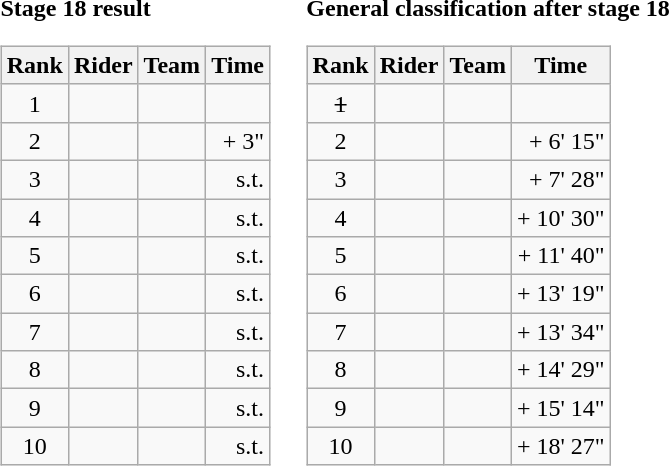<table>
<tr>
<td><strong>Stage 18 result</strong><br><table class="wikitable">
<tr>
<th scope="col">Rank</th>
<th scope="col">Rider</th>
<th scope="col">Team</th>
<th scope="col">Time</th>
</tr>
<tr>
<td style="text-align:center;">1</td>
<td></td>
<td></td>
<td style="text-align:right;"></td>
</tr>
<tr>
<td style="text-align:center;">2</td>
<td></td>
<td></td>
<td style="text-align:right;">+ 3"</td>
</tr>
<tr>
<td style="text-align:center;">3</td>
<td></td>
<td></td>
<td style="text-align:right;">s.t.</td>
</tr>
<tr>
<td style="text-align:center;">4</td>
<td></td>
<td></td>
<td style="text-align:right;">s.t.</td>
</tr>
<tr>
<td style="text-align:center;">5</td>
<td></td>
<td></td>
<td style="text-align:right;">s.t.</td>
</tr>
<tr>
<td style="text-align:center;">6</td>
<td></td>
<td></td>
<td style="text-align:right;">s.t.</td>
</tr>
<tr>
<td style="text-align:center;">7</td>
<td></td>
<td></td>
<td style="text-align:right;">s.t.</td>
</tr>
<tr>
<td style="text-align:center;">8</td>
<td></td>
<td></td>
<td style="text-align:right;">s.t.</td>
</tr>
<tr>
<td style="text-align:center;">9</td>
<td></td>
<td></td>
<td style="text-align:right;">s.t.</td>
</tr>
<tr>
<td style="text-align:center;">10</td>
<td></td>
<td></td>
<td style="text-align:right;">s.t.</td>
</tr>
</table>
</td>
<td></td>
<td><strong>General classification after stage 18</strong><br><table class="wikitable">
<tr>
<th scope="col">Rank</th>
<th scope="col">Rider</th>
<th scope="col">Team</th>
<th scope="col">Time</th>
</tr>
<tr>
<td style="text-align:center;"><del>1</del></td>
<td><del></del> </td>
<td><del></del></td>
<td style="text-align:right;"><del></del></td>
</tr>
<tr>
<td style="text-align:center;">2</td>
<td></td>
<td></td>
<td style="text-align:right;">+ 6' 15"</td>
</tr>
<tr>
<td style="text-align:center;">3</td>
<td></td>
<td></td>
<td style="text-align:right;">+ 7' 28"</td>
</tr>
<tr>
<td style="text-align:center;">4</td>
<td></td>
<td></td>
<td style="text-align:right;">+ 10' 30"</td>
</tr>
<tr>
<td style="text-align:center;">5</td>
<td></td>
<td></td>
<td style="text-align:right;">+ 11' 40"</td>
</tr>
<tr>
<td style="text-align:center;">6</td>
<td></td>
<td></td>
<td style="text-align:right;">+ 13' 19"</td>
</tr>
<tr>
<td style="text-align:center;">7</td>
<td></td>
<td></td>
<td style="text-align:right;">+ 13' 34"</td>
</tr>
<tr>
<td style="text-align:center;">8</td>
<td></td>
<td></td>
<td style="text-align:right;">+ 14' 29"</td>
</tr>
<tr>
<td style="text-align:center;">9</td>
<td></td>
<td></td>
<td style="text-align:right;">+ 15' 14"</td>
</tr>
<tr>
<td style="text-align:center;">10</td>
<td></td>
<td></td>
<td style="text-align:right;">+ 18' 27"</td>
</tr>
</table>
</td>
</tr>
</table>
